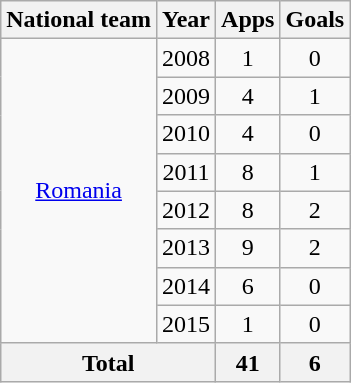<table class="wikitable" style="text-align:center">
<tr>
<th>National team</th>
<th>Year</th>
<th>Apps</th>
<th>Goals</th>
</tr>
<tr>
<td rowspan="8"><a href='#'>Romania</a></td>
<td>2008</td>
<td>1</td>
<td>0</td>
</tr>
<tr>
<td>2009</td>
<td>4</td>
<td>1</td>
</tr>
<tr>
<td>2010</td>
<td>4</td>
<td>0</td>
</tr>
<tr>
<td>2011</td>
<td>8</td>
<td>1</td>
</tr>
<tr>
<td>2012</td>
<td>8</td>
<td>2</td>
</tr>
<tr>
<td>2013</td>
<td>9</td>
<td>2</td>
</tr>
<tr>
<td>2014</td>
<td>6</td>
<td>0</td>
</tr>
<tr>
<td>2015</td>
<td>1</td>
<td>0</td>
</tr>
<tr>
<th colspan=2>Total</th>
<th>41</th>
<th>6</th>
</tr>
</table>
